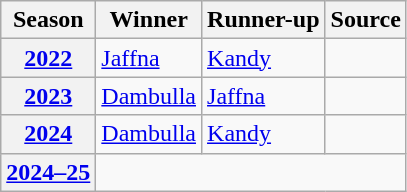<table class="wikitable">
<tr>
<th>Season</th>
<th>Winner</th>
<th>Runner-up</th>
<th>Source</th>
</tr>
<tr>
<th><a href='#'>2022</a></th>
<td><a href='#'>Jaffna</a></td>
<td><a href='#'>Kandy</a></td>
<td></td>
</tr>
<tr>
<th><a href='#'>2023</a></th>
<td><a href='#'>Dambulla</a></td>
<td><a href='#'>Jaffna</a></td>
<td></td>
</tr>
<tr>
<th><a href='#'>2024</a></th>
<td><a href='#'>Dambulla</a></td>
<td><a href='#'>Kandy</a></td>
<td></td>
</tr>
<tr>
<th><a href='#'>2024–25</a></th>
</tr>
</table>
